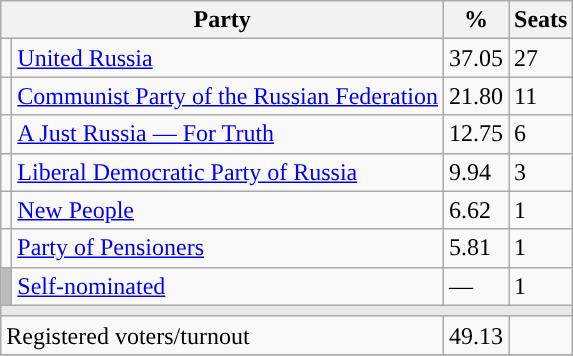<table class="wikitable">
<tr>
<th colspan=2>Party</th>
<th>%</th>
<th>Seats</th>
</tr>
<tr>
<td style="background:"></td>
<td><a href='#'>United Russia</a></td>
<td>37.05</td>
<td>27</td>
</tr>
<tr>
<td style="background:"></td>
<td><a href='#'>Communist Party of the Russian Federation</a></td>
<td>21.80</td>
<td>11</td>
</tr>
<tr>
<td style="background:"></td>
<td><a href='#'>A Just Russia — For Truth</a></td>
<td>12.75</td>
<td>6</td>
</tr>
<tr>
<td style="background:"></td>
<td><a href='#'>Liberal Democratic Party of Russia</a></td>
<td>9.94</td>
<td>3</td>
</tr>
<tr>
<td style="background:"></td>
<td><a href='#'>New People</a></td>
<td>6.62</td>
<td>1</td>
</tr>
<tr>
<td style="background:"></td>
<td><a href='#'>Party of Pensioners</a></td>
<td>5.81</td>
<td>1</td>
</tr>
<tr>
<td style="background:#BBBBBB;"></td>
<td><a href='#'>Self-nominated</a></td>
<td>—</td>
<td>1</td>
</tr>
<tr>
<td colspan=4 style="background:#E9E9E9;"></td>
</tr>
<tr>
<td align=left colspan=2>Registered voters/turnout</td>
<td>49.13</td>
<td></td>
</tr>
<tr>
</tr>
</table>
